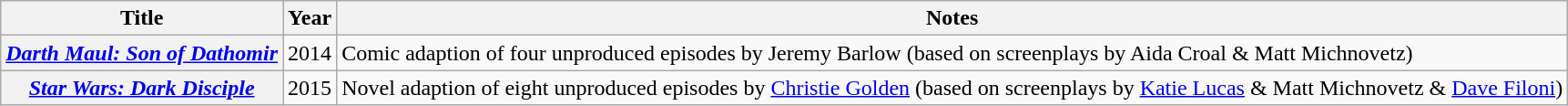<table class="wikitable plainrowheaders sortable">
<tr>
<th>Title</th>
<th>Year</th>
<th>Notes</th>
</tr>
<tr>
<th scope="row"><em><a href='#'>Darth Maul: Son of Dathomir</a></em></th>
<td>2014</td>
<td>Comic adaption of four unproduced episodes by Jeremy Barlow (based on screenplays by Aida Croal & Matt Michnovetz)</td>
</tr>
<tr>
<th scope="row"><em><a href='#'>Star Wars: Dark Disciple</a></em></th>
<td>2015</td>
<td>Novel adaption of eight unproduced episodes by <a href='#'>Christie Golden</a> (based on screenplays by <a href='#'>Katie Lucas</a> & Matt Michnovetz & <a href='#'>Dave Filoni</a>)</td>
</tr>
</table>
